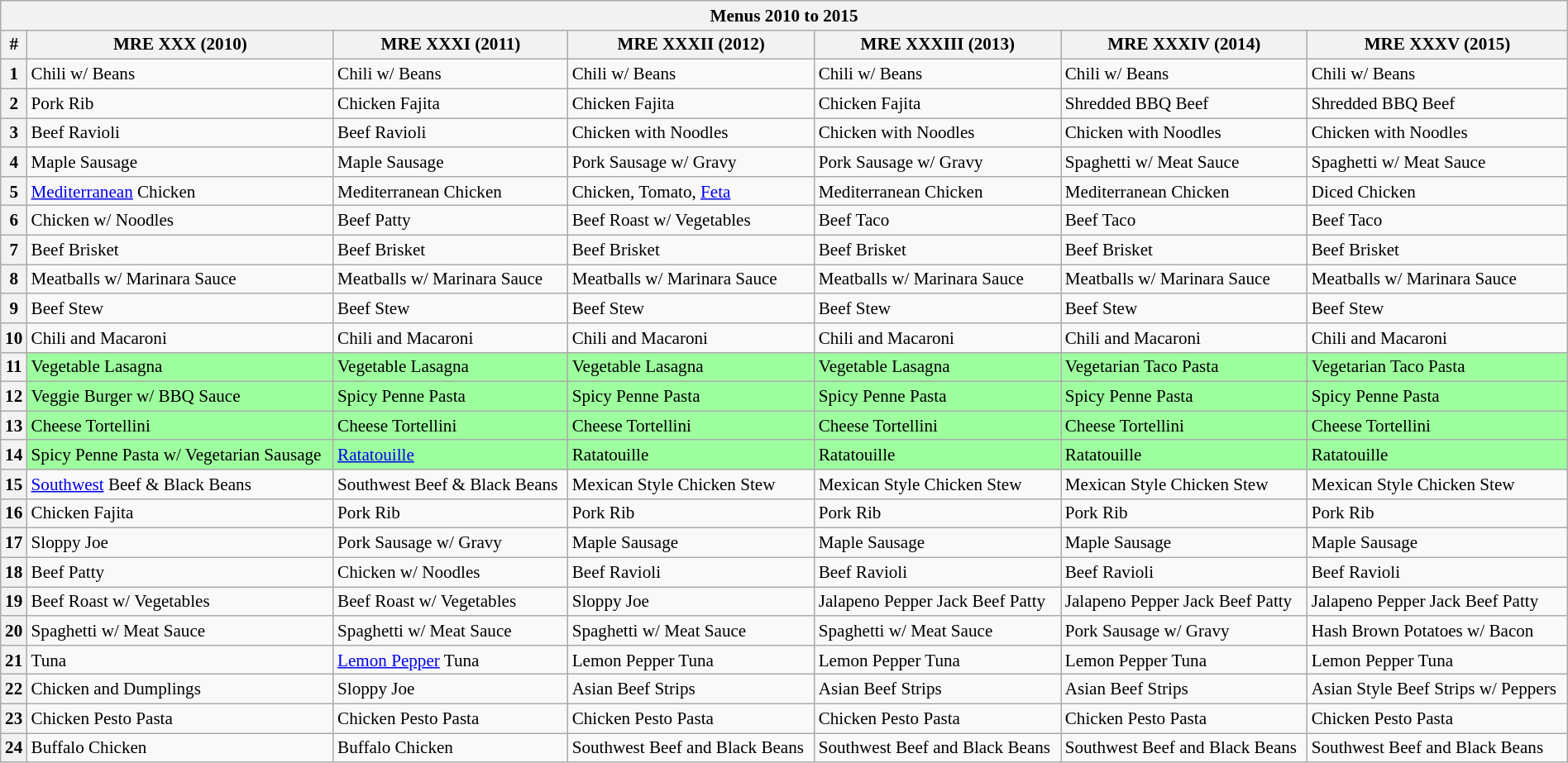<table class="wikitable collapsible collapsed" style="width:100%; font-size:88%;">
<tr>
<th colspan="7">Menus 2010 to 2015</th>
</tr>
<tr>
<th>#</th>
<th>MRE XXX (2010)</th>
<th>MRE XXXI (2011)</th>
<th>MRE XXXII (2012)</th>
<th>MRE XXXIII (2013)</th>
<th>MRE XXXIV (2014)</th>
<th>MRE XXXV (2015)</th>
</tr>
<tr>
<th>1</th>
<td>Chili w/ Beans</td>
<td>Chili w/ Beans</td>
<td>Chili w/ Beans</td>
<td>Chili w/ Beans</td>
<td>Chili w/ Beans</td>
<td>Chili w/ Beans</td>
</tr>
<tr>
<th>2</th>
<td>Pork Rib</td>
<td>Chicken Fajita</td>
<td>Chicken Fajita</td>
<td>Chicken Fajita</td>
<td>Shredded BBQ Beef</td>
<td>Shredded BBQ Beef</td>
</tr>
<tr>
<th>3</th>
<td>Beef Ravioli</td>
<td>Beef Ravioli</td>
<td>Chicken with Noodles</td>
<td>Chicken with Noodles</td>
<td>Chicken with Noodles</td>
<td>Chicken with Noodles</td>
</tr>
<tr>
<th>4</th>
<td>Maple Sausage</td>
<td>Maple Sausage</td>
<td>Pork Sausage w/ Gravy</td>
<td>Pork Sausage w/ Gravy</td>
<td>Spaghetti w/ Meat Sauce</td>
<td>Spaghetti w/ Meat Sauce</td>
</tr>
<tr>
<th>5</th>
<td><a href='#'>Mediterranean</a> Chicken</td>
<td>Mediterranean Chicken</td>
<td>Chicken, Tomato, <a href='#'>Feta</a></td>
<td>Mediterranean Chicken</td>
<td>Mediterranean Chicken</td>
<td>Diced Chicken</td>
</tr>
<tr>
<th>6</th>
<td>Chicken w/ Noodles</td>
<td>Beef Patty</td>
<td>Beef Roast w/ Vegetables</td>
<td>Beef Taco</td>
<td>Beef Taco</td>
<td>Beef Taco</td>
</tr>
<tr>
<th>7</th>
<td>Beef Brisket</td>
<td>Beef Brisket</td>
<td>Beef Brisket</td>
<td>Beef Brisket</td>
<td>Beef Brisket</td>
<td>Beef Brisket</td>
</tr>
<tr>
<th>8</th>
<td>Meatballs w/ Marinara Sauce</td>
<td>Meatballs w/ Marinara Sauce</td>
<td>Meatballs w/ Marinara Sauce</td>
<td>Meatballs w/ Marinara Sauce</td>
<td>Meatballs w/ Marinara Sauce</td>
<td>Meatballs w/ Marinara Sauce</td>
</tr>
<tr>
<th>9</th>
<td>Beef Stew</td>
<td>Beef Stew</td>
<td>Beef Stew</td>
<td>Beef Stew</td>
<td>Beef Stew</td>
<td>Beef Stew</td>
</tr>
<tr>
<th>10</th>
<td>Chili and Macaroni</td>
<td>Chili and Macaroni</td>
<td>Chili and Macaroni</td>
<td>Chili and Macaroni</td>
<td>Chili and Macaroni</td>
<td>Chili and Macaroni</td>
</tr>
<tr>
<th>11</th>
<td bgcolor=#9EFF9E>Vegetable Lasagna</td>
<td bgcolor=#9EFF9E>Vegetable Lasagna</td>
<td bgcolor=#9EFF9E>Vegetable Lasagna</td>
<td bgcolor=#9EFF9E>Vegetable Lasagna</td>
<td bgcolor=#9EFF9E>Vegetarian Taco Pasta</td>
<td bgcolor=#9EFF9E>Vegetarian Taco Pasta</td>
</tr>
<tr>
<th>12</th>
<td bgcolor=#9EFF9E>Veggie Burger w/ BBQ Sauce</td>
<td bgcolor=#9EFF9E>Spicy Penne Pasta</td>
<td bgcolor=#9EFF9E>Spicy Penne Pasta</td>
<td bgcolor=#9EFF9E>Spicy Penne Pasta</td>
<td bgcolor=#9EFF9E>Spicy Penne Pasta</td>
<td bgcolor=#9EFF9E>Spicy Penne Pasta</td>
</tr>
<tr>
<th>13</th>
<td bgcolor=#9EFF9E>Cheese Tortellini</td>
<td bgcolor=#9EFF9E>Cheese Tortellini</td>
<td bgcolor=#9EFF9E>Cheese Tortellini</td>
<td bgcolor=#9EFF9E>Cheese Tortellini</td>
<td bgcolor=#9EFF9E>Cheese Tortellini</td>
<td bgcolor=#9EFF9E>Cheese Tortellini</td>
</tr>
<tr>
<th>14</th>
<td bgcolor=#9EFF9E>Spicy Penne Pasta w/ Vegetarian Sausage</td>
<td bgcolor=#9EFF9E><a href='#'>Ratatouille</a></td>
<td bgcolor=#9EFF9E>Ratatouille</td>
<td bgcolor=#9EFF9E>Ratatouille</td>
<td bgcolor=#9EFF9E>Ratatouille</td>
<td bgcolor=#9EFF9E>Ratatouille</td>
</tr>
<tr>
<th>15</th>
<td><a href='#'>Southwest</a> Beef & Black Beans</td>
<td>Southwest Beef & Black Beans</td>
<td>Mexican Style Chicken Stew</td>
<td>Mexican Style Chicken Stew</td>
<td>Mexican Style Chicken Stew</td>
<td>Mexican Style Chicken Stew</td>
</tr>
<tr>
<th>16</th>
<td>Chicken Fajita</td>
<td>Pork Rib</td>
<td>Pork Rib</td>
<td>Pork Rib</td>
<td>Pork Rib</td>
<td>Pork Rib</td>
</tr>
<tr>
<th>17</th>
<td>Sloppy Joe</td>
<td>Pork Sausage w/ Gravy</td>
<td>Maple Sausage</td>
<td>Maple Sausage</td>
<td>Maple Sausage</td>
<td>Maple Sausage</td>
</tr>
<tr>
<th>18</th>
<td>Beef Patty</td>
<td>Chicken w/ Noodles</td>
<td>Beef Ravioli</td>
<td>Beef Ravioli</td>
<td>Beef Ravioli</td>
<td>Beef Ravioli</td>
</tr>
<tr>
<th>19</th>
<td>Beef Roast w/ Vegetables</td>
<td>Beef Roast w/ Vegetables</td>
<td>Sloppy Joe</td>
<td>Jalapeno Pepper Jack Beef Patty</td>
<td>Jalapeno Pepper Jack Beef Patty</td>
<td>Jalapeno Pepper Jack Beef Patty</td>
</tr>
<tr>
<th>20</th>
<td>Spaghetti w/ Meat Sauce</td>
<td>Spaghetti w/ Meat Sauce</td>
<td>Spaghetti w/ Meat Sauce</td>
<td>Spaghetti w/ Meat Sauce</td>
<td>Pork Sausage w/ Gravy</td>
<td>Hash Brown Potatoes w/ Bacon</td>
</tr>
<tr>
<th>21</th>
<td>Tuna</td>
<td><a href='#'>Lemon Pepper</a> Tuna</td>
<td>Lemon Pepper Tuna</td>
<td>Lemon Pepper Tuna</td>
<td>Lemon Pepper Tuna</td>
<td>Lemon Pepper Tuna</td>
</tr>
<tr>
<th>22</th>
<td>Chicken and Dumplings</td>
<td>Sloppy Joe</td>
<td>Asian Beef Strips</td>
<td>Asian Beef Strips</td>
<td>Asian Beef Strips</td>
<td>Asian Style Beef Strips w/ Peppers</td>
</tr>
<tr>
<th>23</th>
<td>Chicken Pesto Pasta</td>
<td>Chicken Pesto Pasta</td>
<td>Chicken Pesto Pasta</td>
<td>Chicken Pesto Pasta</td>
<td>Chicken Pesto Pasta</td>
<td>Chicken Pesto Pasta</td>
</tr>
<tr>
<th>24</th>
<td>Buffalo Chicken</td>
<td>Buffalo Chicken</td>
<td>Southwest Beef and Black Beans</td>
<td>Southwest Beef and Black Beans</td>
<td>Southwest Beef and Black Beans</td>
<td>Southwest Beef and Black Beans</td>
</tr>
</table>
